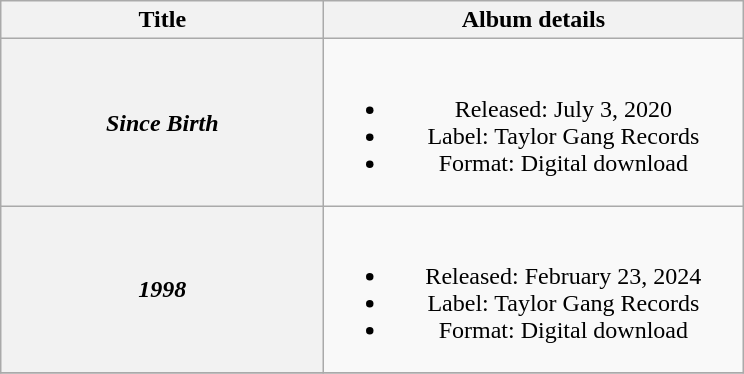<table class="wikitable plainrowheaders" style="text-align:center;">
<tr>
<th scope="col" style="width:13em;">Title</th>
<th scope="col" style="width:17em;">Album details</th>
</tr>
<tr>
<th scope="row"><em>Since Birth</em></th>
<td><br><ul><li>Released: July 3, 2020</li><li>Label: Taylor Gang Records</li><li>Format: Digital download</li></ul></td>
</tr>
<tr>
<th scope="row"><em>1998</em></th>
<td><br><ul><li>Released: February 23, 2024</li><li>Label: Taylor Gang Records</li><li>Format: Digital download</li></ul></td>
</tr>
<tr>
</tr>
</table>
